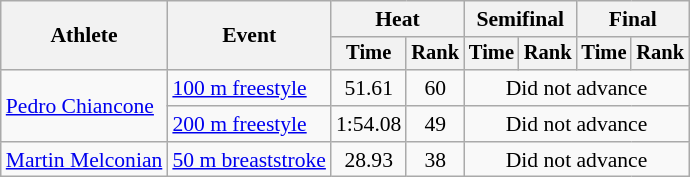<table class="wikitable" style="text-align:center; font-size:90%">
<tr>
<th rowspan="2">Athlete</th>
<th rowspan="2">Event</th>
<th colspan="2">Heat</th>
<th colspan="2">Semifinal</th>
<th colspan="2">Final</th>
</tr>
<tr style="font-size:95%">
<th>Time</th>
<th>Rank</th>
<th>Time</th>
<th>Rank</th>
<th>Time</th>
<th>Rank</th>
</tr>
<tr>
<td align=left rowspan=2><a href='#'>Pedro Chiancone</a></td>
<td align=left><a href='#'>100 m freestyle</a></td>
<td>51.61</td>
<td>60</td>
<td colspan=4>Did not advance</td>
</tr>
<tr>
<td align=left><a href='#'>200 m freestyle</a></td>
<td>1:54.08</td>
<td>49</td>
<td colspan=4>Did not advance</td>
</tr>
<tr>
<td align=left><a href='#'>Martin Melconian</a></td>
<td align=left><a href='#'>50 m breaststroke</a></td>
<td>28.93</td>
<td>38</td>
<td colspan=4>Did not advance</td>
</tr>
</table>
